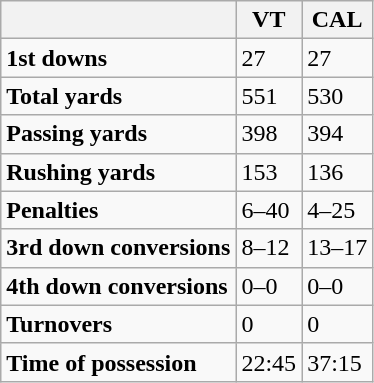<table class="wikitable">
<tr>
<th></th>
<th>VT</th>
<th>CAL</th>
</tr>
<tr>
<td><strong>1st downs</strong></td>
<td>27</td>
<td>27</td>
</tr>
<tr>
<td><strong>Total yards</strong></td>
<td>551</td>
<td>530</td>
</tr>
<tr>
<td><strong>Passing yards</strong></td>
<td>398</td>
<td>394</td>
</tr>
<tr>
<td><strong>Rushing yards</strong></td>
<td>153</td>
<td>136</td>
</tr>
<tr>
<td><strong>Penalties</strong></td>
<td>6–40</td>
<td>4–25</td>
</tr>
<tr>
<td><strong>3rd down conversions</strong></td>
<td>8–12</td>
<td>13–17</td>
</tr>
<tr>
<td><strong>4th down conversions</strong></td>
<td>0–0</td>
<td>0–0</td>
</tr>
<tr>
<td><strong>Turnovers</strong></td>
<td>0</td>
<td>0</td>
</tr>
<tr>
<td><strong>Time of possession</strong></td>
<td>22:45</td>
<td>37:15</td>
</tr>
</table>
